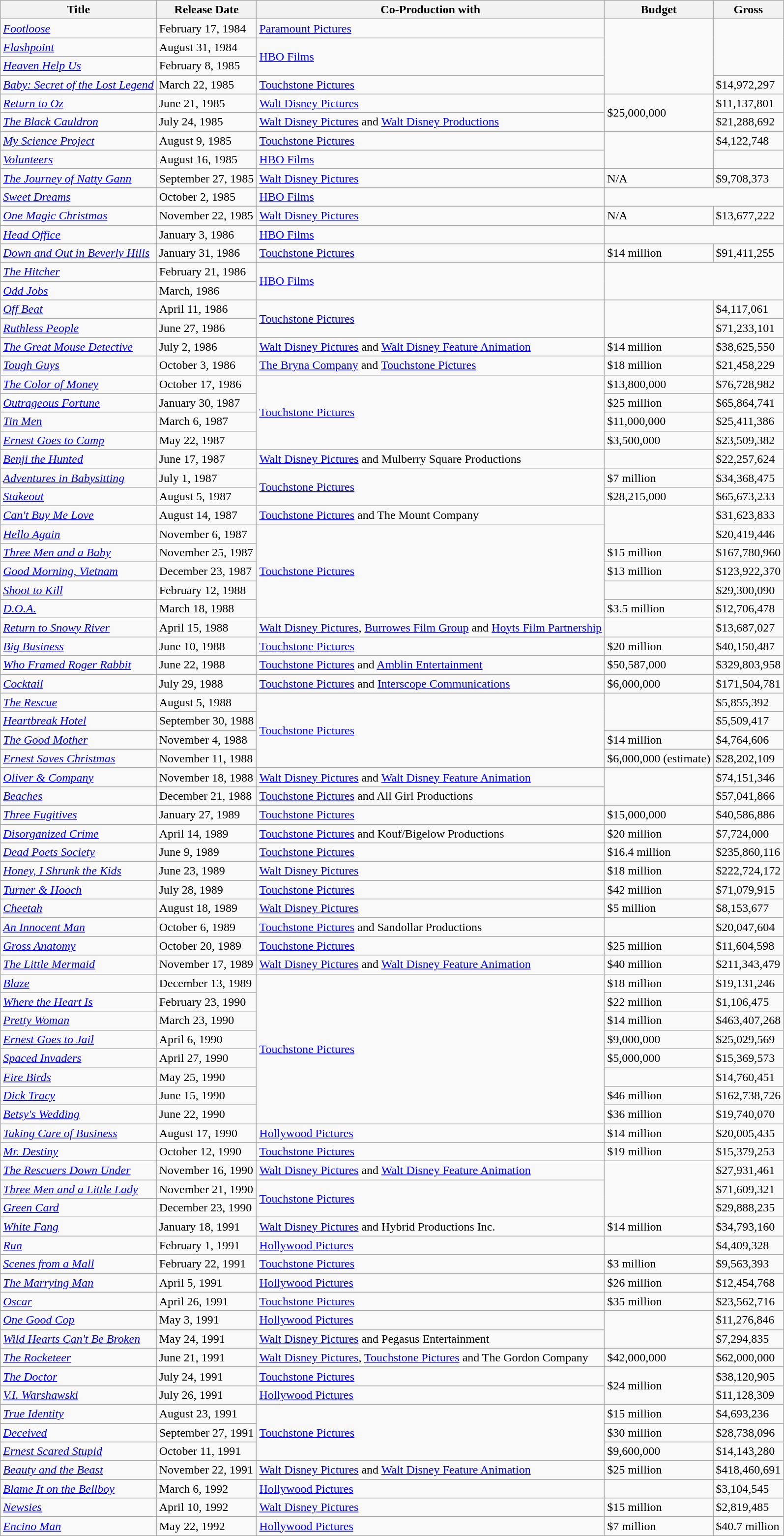<table class="wikitable sortable">
<tr>
<th>Title</th>
<th>Release Date</th>
<th>Co-Production with</th>
<th>Budget</th>
<th>Gross</th>
</tr>
<tr>
<td><em><a href='#'>Footloose</a></em></td>
<td>February 17, 1984</td>
<td><a href='#'>Paramount Pictures</a></td>
<td rowspan="4"></td>
<td rowspan="3"></td>
</tr>
<tr>
<td><em><a href='#'>Flashpoint</a></em></td>
<td>August 31, 1984</td>
<td rowspan="2"><a href='#'>HBO Films</a></td>
</tr>
<tr>
<td><em><a href='#'>Heaven Help Us</a></em></td>
<td>February 8, 1985</td>
</tr>
<tr>
<td><em><a href='#'>Baby: Secret of the Lost Legend</a></em></td>
<td>March 22, 1985</td>
<td><a href='#'>Touchstone Pictures</a></td>
<td>$14,972,297</td>
</tr>
<tr>
<td><em><a href='#'>Return to Oz</a></em></td>
<td>June 21, 1985</td>
<td><a href='#'>Walt Disney Pictures</a></td>
<td rowspan="2">$25,000,000</td>
<td>$11,137,801</td>
</tr>
<tr>
<td><em><a href='#'>The Black Cauldron</a></em></td>
<td>July 24, 1985</td>
<td><a href='#'>Walt Disney Pictures</a> and <a href='#'>Walt Disney Productions</a></td>
<td>$21,288,692</td>
</tr>
<tr>
<td><em><a href='#'>My Science Project</a></em></td>
<td>August 9, 1985</td>
<td><a href='#'>Touchstone Pictures</a></td>
<td rowspan="2"></td>
<td>$4,122,748</td>
</tr>
<tr>
<td><em><a href='#'>Volunteers</a></em></td>
<td>August 16, 1985</td>
<td><a href='#'>HBO Films</a></td>
<td></td>
</tr>
<tr>
<td><em><a href='#'>The Journey of Natty Gann</a></em></td>
<td>September 27, 1985</td>
<td><a href='#'>Walt Disney Pictures</a></td>
<td>N/A</td>
<td>$9,708,373</td>
</tr>
<tr>
<td><em><a href='#'>Sweet Dreams</a></em></td>
<td>October 2, 1985</td>
<td><a href='#'>HBO Films</a></td>
<td colspan="2"></td>
</tr>
<tr>
<td><em><a href='#'>One Magic Christmas</a></em></td>
<td>November 22, 1985</td>
<td><a href='#'>Walt Disney Pictures</a></td>
<td>N/A</td>
<td>$13,677,222</td>
</tr>
<tr>
<td><em><a href='#'>Head Office</a></em></td>
<td>January 3, 1986</td>
<td><a href='#'>HBO Films</a></td>
<td colspan="2"></td>
</tr>
<tr>
<td><em><a href='#'>Down and Out in Beverly Hills</a></em></td>
<td>January 31, 1986</td>
<td><a href='#'>Touchstone Pictures</a></td>
<td>$14 million</td>
<td>$91,411,255</td>
</tr>
<tr>
<td><em><a href='#'>The Hitcher</a></em></td>
<td>February 21, 1986</td>
<td rowspan="2"><a href='#'>HBO Films</a></td>
<td colspan="2" rowspan="2"></td>
</tr>
<tr>
<td><em><a href='#'>Odd Jobs</a></em></td>
<td>March, 1986</td>
</tr>
<tr>
<td><em><a href='#'>Off Beat</a></em></td>
<td>April 11, 1986</td>
<td rowspan="2"><a href='#'>Touchstone Pictures</a></td>
<td rowspan="2"></td>
<td>$4,117,061</td>
</tr>
<tr>
<td><em><a href='#'>Ruthless People</a></em></td>
<td>June 27, 1986</td>
<td>$71,233,101</td>
</tr>
<tr>
<td><em><a href='#'>The Great Mouse Detective</a></em></td>
<td>July 2, 1986</td>
<td><a href='#'>Walt Disney Pictures</a> and <a href='#'>Walt Disney Feature Animation</a></td>
<td>$14 million</td>
<td>$38,625,550</td>
</tr>
<tr>
<td><em><a href='#'>Tough Guys</a></em></td>
<td>October 3, 1986</td>
<td><a href='#'>The Bryna Company</a> and <a href='#'>Touchstone Pictures</a></td>
<td>$18 million</td>
<td>$21,458,229</td>
</tr>
<tr>
<td><em><a href='#'>The Color of Money</a></em></td>
<td>October 17, 1986</td>
<td rowspan="4"><a href='#'>Touchstone Pictures</a></td>
<td>$13,800,000</td>
<td>$76,728,982</td>
</tr>
<tr>
<td><em><a href='#'>Outrageous Fortune</a></em></td>
<td>January 30, 1987</td>
<td>$25 million</td>
<td>$65,864,741</td>
</tr>
<tr>
<td><em><a href='#'>Tin Men</a></em></td>
<td>March 6, 1987</td>
<td>$11,000,000</td>
<td>$25,411,386</td>
</tr>
<tr>
<td><em><a href='#'>Ernest Goes to Camp</a></em></td>
<td>May 22, 1987</td>
<td>$3,500,000</td>
<td>$23,509,382</td>
</tr>
<tr>
<td><em><a href='#'>Benji the Hunted</a></em></td>
<td>June 17, 1987</td>
<td><a href='#'>Walt Disney Pictures</a> and Mulberry Square Productions</td>
<td></td>
<td>$22,257,624</td>
</tr>
<tr>
<td><em><a href='#'>Adventures in Babysitting</a></em></td>
<td>July 1, 1987</td>
<td rowspan="2"><a href='#'>Touchstone Pictures</a></td>
<td>$7 million</td>
<td>$34,368,475</td>
</tr>
<tr>
<td><em><a href='#'>Stakeout</a></em></td>
<td>August 5, 1987</td>
<td>$28,215,000</td>
<td>$65,673,233</td>
</tr>
<tr>
<td><em><a href='#'>Can't Buy Me Love</a></em></td>
<td>August 14, 1987</td>
<td><a href='#'>Touchstone Pictures</a> and The Mount Company</td>
<td rowspan="2"></td>
<td>$31,623,833</td>
</tr>
<tr>
<td><em><a href='#'>Hello Again</a></em></td>
<td>November 6, 1987</td>
<td rowspan="5"><a href='#'>Touchstone Pictures</a></td>
<td>$20,419,446</td>
</tr>
<tr>
<td><em><a href='#'>Three Men and a Baby</a></em></td>
<td>November 25, 1987</td>
<td>$15 million</td>
<td>$167,780,960</td>
</tr>
<tr>
<td><em><a href='#'>Good Morning, Vietnam</a></em></td>
<td>December 23, 1987</td>
<td>$13 million</td>
<td>$123,922,370</td>
</tr>
<tr>
<td><em><a href='#'>Shoot to Kill</a></em></td>
<td>February 12, 1988</td>
<td></td>
<td>$29,300,090</td>
</tr>
<tr>
<td><em><a href='#'>D.O.A.</a></em></td>
<td>March 18, 1988</td>
<td>$3.5 million</td>
<td>$12,706,478</td>
</tr>
<tr>
<td><em><a href='#'>Return to Snowy River</a></em></td>
<td>April 15, 1988</td>
<td><a href='#'>Walt Disney Pictures</a>, <a href='#'>Burrowes Film Group</a> and <a href='#'>Hoyts Film Partnership</a></td>
<td></td>
<td>$13,687,027</td>
</tr>
<tr>
<td><em><a href='#'>Big Business</a></em></td>
<td>June 10, 1988</td>
<td><a href='#'>Touchstone Pictures</a></td>
<td>$20 million</td>
<td>$40,150,487</td>
</tr>
<tr>
<td><em><a href='#'>Who Framed Roger Rabbit</a></em></td>
<td>June 22, 1988</td>
<td><a href='#'>Touchstone Pictures</a> and <a href='#'>Amblin Entertainment</a></td>
<td>$50,587,000</td>
<td>$329,803,958</td>
</tr>
<tr>
<td><em><a href='#'>Cocktail</a></em></td>
<td>July 29, 1988</td>
<td><a href='#'>Touchstone Pictures</a> and <a href='#'>Interscope Communications</a></td>
<td>$6,000,000</td>
<td>$171,504,781</td>
</tr>
<tr>
<td><em><a href='#'>The Rescue</a></em></td>
<td>August 5, 1988</td>
<td rowspan="4"><a href='#'>Touchstone Pictures</a></td>
<td rowspan="2"></td>
<td>$5,855,392</td>
</tr>
<tr>
<td><em><a href='#'>Heartbreak Hotel</a></em></td>
<td>September 30, 1988</td>
<td>$5,509,417</td>
</tr>
<tr>
<td><em><a href='#'>The Good Mother</a></em></td>
<td>November 4, 1988</td>
<td>$14 million</td>
<td>$4,764,606</td>
</tr>
<tr>
<td><em><a href='#'>Ernest Saves Christmas</a></em></td>
<td>November 11, 1988</td>
<td>$6,000,000 (estimate)</td>
<td>$28,202,109</td>
</tr>
<tr>
<td><em><a href='#'>Oliver & Company</a></em></td>
<td>November 18, 1988</td>
<td><a href='#'>Walt Disney Pictures</a> and <a href='#'>Walt Disney Feature Animation</a></td>
<td rowspan="2"></td>
<td>$74,151,346</td>
</tr>
<tr>
<td><em><a href='#'>Beaches</a></em></td>
<td>December 21, 1988</td>
<td><a href='#'>Touchstone Pictures</a> and All Girl Productions</td>
<td>$57,041,866</td>
</tr>
<tr>
<td><em><a href='#'>Three Fugitives</a></em></td>
<td>January 27, 1989</td>
<td><a href='#'>Touchstone Pictures</a></td>
<td>$15,000,000</td>
<td>$40,586,886</td>
</tr>
<tr>
<td><em><a href='#'>Disorganized Crime</a></em></td>
<td>April 14, 1989</td>
<td><a href='#'>Touchstone Pictures</a> and Kouf/Bigelow Productions</td>
<td>$20 million</td>
<td>$7,724,000</td>
</tr>
<tr>
<td><em><a href='#'>Dead Poets Society</a></em></td>
<td>June 9, 1989</td>
<td><a href='#'>Touchstone Pictures</a></td>
<td>$16.4 million</td>
<td>$235,860,116</td>
</tr>
<tr>
<td><em><a href='#'>Honey, I Shrunk the Kids</a></em></td>
<td>June 23, 1989</td>
<td><a href='#'>Walt Disney Pictures</a></td>
<td>$18 million</td>
<td>$222,724,172</td>
</tr>
<tr>
<td><em><a href='#'>Turner & Hooch</a></em></td>
<td>July 28, 1989</td>
<td><a href='#'>Touchstone Pictures</a></td>
<td>$42 million</td>
<td>$71,079,915</td>
</tr>
<tr>
<td><em><a href='#'>Cheetah</a></em></td>
<td>August 18, 1989</td>
<td><a href='#'>Walt Disney Pictures</a></td>
<td>$5 million</td>
<td>$8,153,677</td>
</tr>
<tr>
<td><em><a href='#'>An Innocent Man</a></em></td>
<td>October 6, 1989</td>
<td><a href='#'>Touchstone Pictures</a> and Sandollar Productions</td>
<td></td>
<td>$20,047,604</td>
</tr>
<tr>
<td><em><a href='#'>Gross Anatomy</a></em></td>
<td>October 20, 1989</td>
<td><a href='#'>Touchstone Pictures</a></td>
<td>$25 million</td>
<td>$11,604,598</td>
</tr>
<tr>
<td><em><a href='#'>The Little Mermaid</a></em></td>
<td>November 17, 1989</td>
<td><a href='#'>Walt Disney Pictures</a> and <a href='#'>Walt Disney Feature Animation</a></td>
<td>$40 million</td>
<td>$211,343,479</td>
</tr>
<tr>
<td><em><a href='#'>Blaze</a></em></td>
<td>December 13, 1989</td>
<td rowspan="8"><a href='#'>Touchstone Pictures</a></td>
<td>$18 million</td>
<td>$19,131,246</td>
</tr>
<tr>
<td><em><a href='#'>Where the Heart Is</a></em></td>
<td>February 23, 1990</td>
<td>$22 million</td>
<td>$1,106,475</td>
</tr>
<tr>
<td><em><a href='#'>Pretty Woman</a></em></td>
<td>March 23, 1990</td>
<td>$14 million</td>
<td>$463,407,268</td>
</tr>
<tr>
<td><em><a href='#'>Ernest Goes to Jail</a></em></td>
<td>April 6, 1990</td>
<td>$9,000,000</td>
<td>$25,029,569</td>
</tr>
<tr>
<td><em><a href='#'>Spaced Invaders</a></em></td>
<td>April 27, 1990</td>
<td>$5,000,000</td>
<td>$15,369,573</td>
</tr>
<tr>
<td><em><a href='#'>Fire Birds</a></em></td>
<td>May 25, 1990</td>
<td></td>
<td>$14,760,451</td>
</tr>
<tr>
<td><em><a href='#'>Dick Tracy</a></em></td>
<td>June 15, 1990</td>
<td>$46 million</td>
<td>$162,738,726</td>
</tr>
<tr>
<td><em><a href='#'>Betsy's Wedding</a></em></td>
<td>June 22, 1990</td>
<td>$36 million</td>
<td>$19,740,070</td>
</tr>
<tr>
<td><em><a href='#'>Taking Care of Business</a></em></td>
<td>August 17, 1990</td>
<td><a href='#'>Hollywood Pictures</a></td>
<td>$14 million</td>
<td>$20,005,435</td>
</tr>
<tr>
<td><em><a href='#'>Mr. Destiny</a></em></td>
<td>October 12, 1990</td>
<td><a href='#'>Touchstone Pictures</a></td>
<td>$19 million</td>
<td>$15,379,253</td>
</tr>
<tr>
<td><em><a href='#'>The Rescuers Down Under</a></em></td>
<td>November 16, 1990</td>
<td><a href='#'>Walt Disney Pictures</a> and <a href='#'>Walt Disney Feature Animation</a></td>
<td rowspan="3"></td>
<td>$27,931,461</td>
</tr>
<tr>
<td><em><a href='#'>Three Men and a Little Lady</a></em></td>
<td>November 21, 1990</td>
<td rowspan="2"><a href='#'>Touchstone Pictures</a></td>
<td>$71,609,321</td>
</tr>
<tr>
<td><em><a href='#'>Green Card</a></em></td>
<td>December 23, 1990</td>
<td>$29,888,235</td>
</tr>
<tr>
<td><em><a href='#'>White Fang</a></em></td>
<td>January 18, 1991</td>
<td><a href='#'>Walt Disney Pictures</a> and Hybrid Productions Inc.</td>
<td>$14 million</td>
<td>$34,793,160</td>
</tr>
<tr>
<td><em><a href='#'>Run</a></em></td>
<td>February 1, 1991</td>
<td><a href='#'>Hollywood Pictures</a></td>
<td></td>
<td>$4,409,328</td>
</tr>
<tr>
<td><em><a href='#'>Scenes from a Mall</a></em></td>
<td>February 22, 1991</td>
<td><a href='#'>Touchstone Pictures</a></td>
<td>$3 million</td>
<td>$9,563,393</td>
</tr>
<tr>
<td><em><a href='#'>The Marrying Man</a></em></td>
<td>April 5, 1991</td>
<td><a href='#'>Hollywood Pictures</a></td>
<td>$26 million</td>
<td>$12,454,768</td>
</tr>
<tr>
<td><em><a href='#'>Oscar</a></em></td>
<td>April 26, 1991</td>
<td><a href='#'>Touchstone Pictures</a></td>
<td>$35 million</td>
<td>$23,562,716</td>
</tr>
<tr>
<td><em><a href='#'>One Good Cop</a></em></td>
<td>May 3, 1991</td>
<td><a href='#'>Hollywood Pictures</a></td>
<td rowspan="2"></td>
<td>$11,276,846</td>
</tr>
<tr>
<td><em><a href='#'>Wild Hearts Can't Be Broken</a></em></td>
<td>May 24, 1991</td>
<td><a href='#'>Walt Disney Pictures</a> and Pegasus Entertainment</td>
<td>$7,294,835</td>
</tr>
<tr>
<td><em><a href='#'>The Rocketeer</a></em></td>
<td>June 21, 1991</td>
<td><a href='#'>Walt Disney Pictures</a>, <a href='#'>Touchstone Pictures</a> and The Gordon Company</td>
<td>$42,000,000</td>
<td>$62,000,000</td>
</tr>
<tr>
<td><em><a href='#'>The Doctor</a></em></td>
<td>July 24, 1991</td>
<td><a href='#'>Touchstone Pictures</a></td>
<td rowspan="2">$24 million</td>
<td>$38,120,905</td>
</tr>
<tr>
<td><em><a href='#'>V.I. Warshawski</a></em></td>
<td>July 26, 1991</td>
<td><a href='#'>Hollywood Pictures</a></td>
<td>$11,128,309</td>
</tr>
<tr>
<td><em><a href='#'>True Identity</a></em></td>
<td>August 23, 1991</td>
<td rowspan="3"><a href='#'>Touchstone Pictures</a></td>
<td>$15 million</td>
<td>$4,693,236</td>
</tr>
<tr>
<td><em><a href='#'>Deceived</a></em></td>
<td>September 27, 1991</td>
<td>$30 million</td>
<td>$28,738,096</td>
</tr>
<tr>
<td><em><a href='#'>Ernest Scared Stupid</a></em></td>
<td>October 11, 1991</td>
<td>$9,600,000</td>
<td>$14,143,280</td>
</tr>
<tr>
<td><em><a href='#'>Beauty and the Beast</a></em></td>
<td>November 22, 1991</td>
<td><a href='#'>Walt Disney Pictures</a> and <a href='#'>Walt Disney Feature Animation</a></td>
<td>$25 million</td>
<td>$418,460,691</td>
</tr>
<tr>
<td><em><a href='#'>Blame It on the Bellboy</a></em></td>
<td>March 6, 1992</td>
<td><a href='#'>Hollywood Pictures</a></td>
<td></td>
<td>$3,104,545</td>
</tr>
<tr>
<td><em><a href='#'>Newsies</a></em></td>
<td>April 10, 1992</td>
<td><a href='#'>Walt Disney Pictures</a></td>
<td>$15 million</td>
<td>$2,819,485</td>
</tr>
<tr>
<td><em><a href='#'>Encino Man</a></em></td>
<td>May 22, 1992</td>
<td><a href='#'>Hollywood Pictures</a></td>
<td>$7 million</td>
<td>$40.7 million</td>
</tr>
</table>
